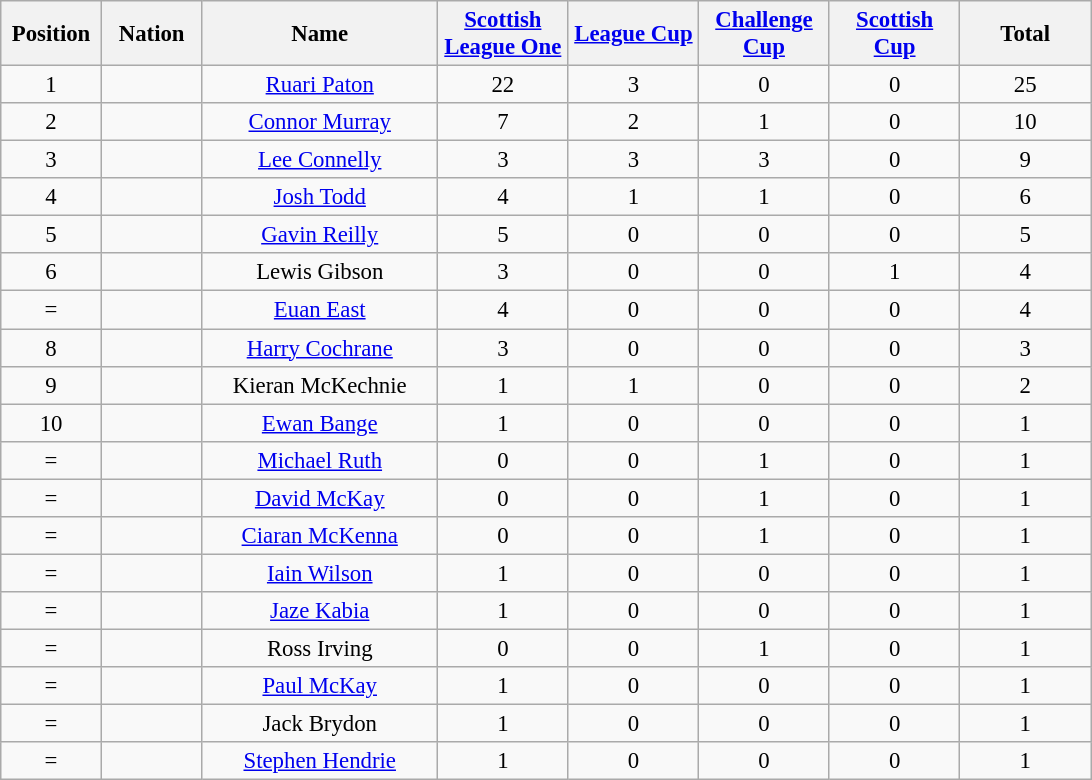<table class="wikitable" style="font-size: 95%; text-align: center">
<tr>
<th width=60>Position</th>
<th width=60>Nation</th>
<th width=150>Name</th>
<th width=80><a href='#'>Scottish League One</a></th>
<th width=80><a href='#'>League Cup</a></th>
<th width=80><a href='#'>Challenge Cup</a></th>
<th width=80><a href='#'>Scottish Cup</a></th>
<th width=80>Total</th>
</tr>
<tr>
<td>1</td>
<td></td>
<td><a href='#'>Ruari Paton</a></td>
<td>22</td>
<td>3</td>
<td>0</td>
<td>0</td>
<td>25</td>
</tr>
<tr>
<td>2</td>
<td></td>
<td><a href='#'>Connor Murray</a></td>
<td>7</td>
<td>2</td>
<td>1</td>
<td>0</td>
<td>10</td>
</tr>
<tr>
<td>3</td>
<td></td>
<td><a href='#'>Lee Connelly</a></td>
<td>3</td>
<td>3</td>
<td>3</td>
<td>0</td>
<td>9</td>
</tr>
<tr>
<td>4</td>
<td></td>
<td><a href='#'>Josh Todd</a></td>
<td>4</td>
<td>1</td>
<td>1</td>
<td>0</td>
<td>6</td>
</tr>
<tr>
<td>5</td>
<td></td>
<td><a href='#'>Gavin Reilly</a></td>
<td>5</td>
<td>0</td>
<td>0</td>
<td>0</td>
<td>5</td>
</tr>
<tr>
<td>6</td>
<td></td>
<td>Lewis Gibson</td>
<td>3</td>
<td>0</td>
<td>0</td>
<td>1</td>
<td>4</td>
</tr>
<tr>
<td>=</td>
<td></td>
<td><a href='#'>Euan East</a></td>
<td>4</td>
<td>0</td>
<td>0</td>
<td>0</td>
<td>4</td>
</tr>
<tr>
<td>8</td>
<td></td>
<td><a href='#'>Harry Cochrane</a></td>
<td>3</td>
<td>0</td>
<td>0</td>
<td>0</td>
<td>3</td>
</tr>
<tr>
<td>9</td>
<td></td>
<td>Kieran McKechnie</td>
<td>1</td>
<td>1</td>
<td>0</td>
<td>0</td>
<td>2</td>
</tr>
<tr>
<td>10</td>
<td></td>
<td><a href='#'>Ewan Bange</a></td>
<td>1</td>
<td>0</td>
<td>0</td>
<td>0</td>
<td>1</td>
</tr>
<tr>
<td>=</td>
<td></td>
<td><a href='#'>Michael Ruth</a></td>
<td>0</td>
<td>0</td>
<td>1</td>
<td>0</td>
<td>1</td>
</tr>
<tr>
<td>=</td>
<td></td>
<td><a href='#'>David McKay</a></td>
<td>0</td>
<td>0</td>
<td>1</td>
<td>0</td>
<td>1</td>
</tr>
<tr>
<td>=</td>
<td></td>
<td><a href='#'>Ciaran McKenna</a></td>
<td>0</td>
<td>0</td>
<td>1</td>
<td>0</td>
<td>1</td>
</tr>
<tr>
<td>=</td>
<td></td>
<td><a href='#'>Iain Wilson</a></td>
<td>1</td>
<td>0</td>
<td>0</td>
<td>0</td>
<td>1</td>
</tr>
<tr>
<td>=</td>
<td></td>
<td><a href='#'>Jaze Kabia</a></td>
<td>1</td>
<td>0</td>
<td>0</td>
<td>0</td>
<td>1</td>
</tr>
<tr>
<td>=</td>
<td></td>
<td>Ross Irving</td>
<td>0</td>
<td>0</td>
<td>1</td>
<td>0</td>
<td>1</td>
</tr>
<tr>
<td>=</td>
<td></td>
<td><a href='#'>Paul McKay</a></td>
<td>1</td>
<td>0</td>
<td>0</td>
<td>0</td>
<td>1</td>
</tr>
<tr>
<td>=</td>
<td></td>
<td>Jack Brydon</td>
<td>1</td>
<td>0</td>
<td>0</td>
<td>0</td>
<td>1</td>
</tr>
<tr>
<td>=</td>
<td></td>
<td><a href='#'>Stephen Hendrie</a></td>
<td>1</td>
<td>0</td>
<td>0</td>
<td>0</td>
<td>1</td>
</tr>
</table>
